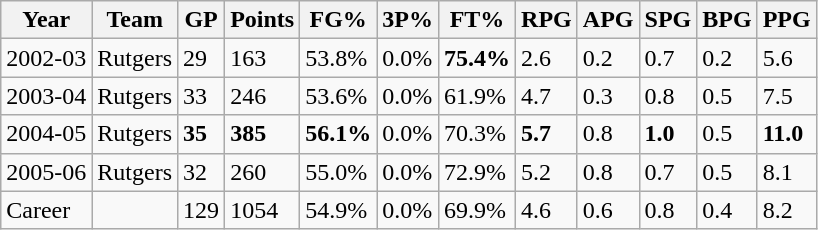<table class="wikitable">
<tr>
<th><strong>Year</strong></th>
<th><strong>Team</strong></th>
<th><strong>GP</strong></th>
<th><strong>Points</strong></th>
<th><strong>FG%</strong></th>
<th><strong>3P%</strong></th>
<th><strong>FT%</strong></th>
<th><strong>RPG</strong></th>
<th><strong>APG</strong></th>
<th><strong>SPG</strong></th>
<th><strong>BPG</strong></th>
<th><strong>PPG</strong></th>
</tr>
<tr>
<td>2002-03</td>
<td>Rutgers</td>
<td>29</td>
<td>163</td>
<td>53.8%</td>
<td>0.0%</td>
<td><strong>75.4%</strong></td>
<td>2.6</td>
<td>0.2</td>
<td>0.7</td>
<td>0.2</td>
<td>5.6</td>
</tr>
<tr>
<td>2003-04</td>
<td>Rutgers</td>
<td>33</td>
<td>246</td>
<td>53.6%</td>
<td>0.0%</td>
<td>61.9%</td>
<td>4.7</td>
<td>0.3</td>
<td>0.8</td>
<td>0.5</td>
<td>7.5</td>
</tr>
<tr>
<td>2004-05</td>
<td>Rutgers</td>
<td><strong>35</strong></td>
<td><strong>385</strong></td>
<td><strong>56.1%</strong></td>
<td>0.0%</td>
<td>70.3%</td>
<td><strong>5.7</strong></td>
<td>0.8</td>
<td><strong>1.0</strong></td>
<td>0.5</td>
<td><strong>11.0</strong></td>
</tr>
<tr>
<td>2005-06</td>
<td>Rutgers</td>
<td>32</td>
<td>260</td>
<td>55.0%</td>
<td>0.0%</td>
<td>72.9%</td>
<td>5.2</td>
<td>0.8</td>
<td>0.7</td>
<td>0.5</td>
<td>8.1</td>
</tr>
<tr>
<td>Career</td>
<td></td>
<td>129</td>
<td>1054</td>
<td>54.9%</td>
<td>0.0%</td>
<td>69.9%</td>
<td>4.6</td>
<td>0.6</td>
<td>0.8</td>
<td>0.4</td>
<td>8.2</td>
</tr>
</table>
